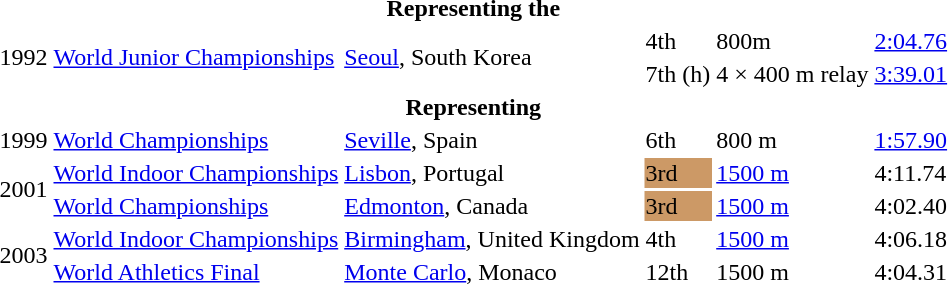<table>
<tr>
<th colspan="6">Representing the </th>
</tr>
<tr>
<td rowspan=2>1992</td>
<td rowspan=2><a href='#'>World Junior Championships</a></td>
<td rowspan=2><a href='#'>Seoul</a>, South Korea</td>
<td>4th</td>
<td>800m</td>
<td><a href='#'>2:04.76</a></td>
</tr>
<tr>
<td>7th (h)</td>
<td>4 × 400 m relay</td>
<td><a href='#'>3:39.01</a></td>
</tr>
<tr>
<th colspan="6">Representing </th>
</tr>
<tr>
<td>1999</td>
<td><a href='#'>World Championships</a></td>
<td><a href='#'>Seville</a>, Spain</td>
<td>6th</td>
<td>800 m</td>
<td><a href='#'>1:57.90</a> </td>
</tr>
<tr>
<td rowspan=2>2001</td>
<td><a href='#'>World Indoor Championships</a></td>
<td><a href='#'>Lisbon</a>, Portugal</td>
<td bgcolor="cc9966">3rd</td>
<td><a href='#'>1500 m</a></td>
<td>4:11.74</td>
</tr>
<tr>
<td><a href='#'>World Championships</a></td>
<td><a href='#'>Edmonton</a>, Canada</td>
<td bgcolor="cc9966">3rd</td>
<td><a href='#'>1500 m</a></td>
<td>4:02.40</td>
</tr>
<tr>
<td rowspan=2>2003</td>
<td><a href='#'>World Indoor Championships</a></td>
<td><a href='#'>Birmingham</a>, United Kingdom</td>
<td>4th</td>
<td><a href='#'>1500 m</a></td>
<td>4:06.18</td>
</tr>
<tr>
<td><a href='#'>World Athletics Final</a></td>
<td><a href='#'>Monte Carlo</a>, Monaco</td>
<td>12th</td>
<td>1500 m</td>
<td>4:04.31</td>
</tr>
</table>
